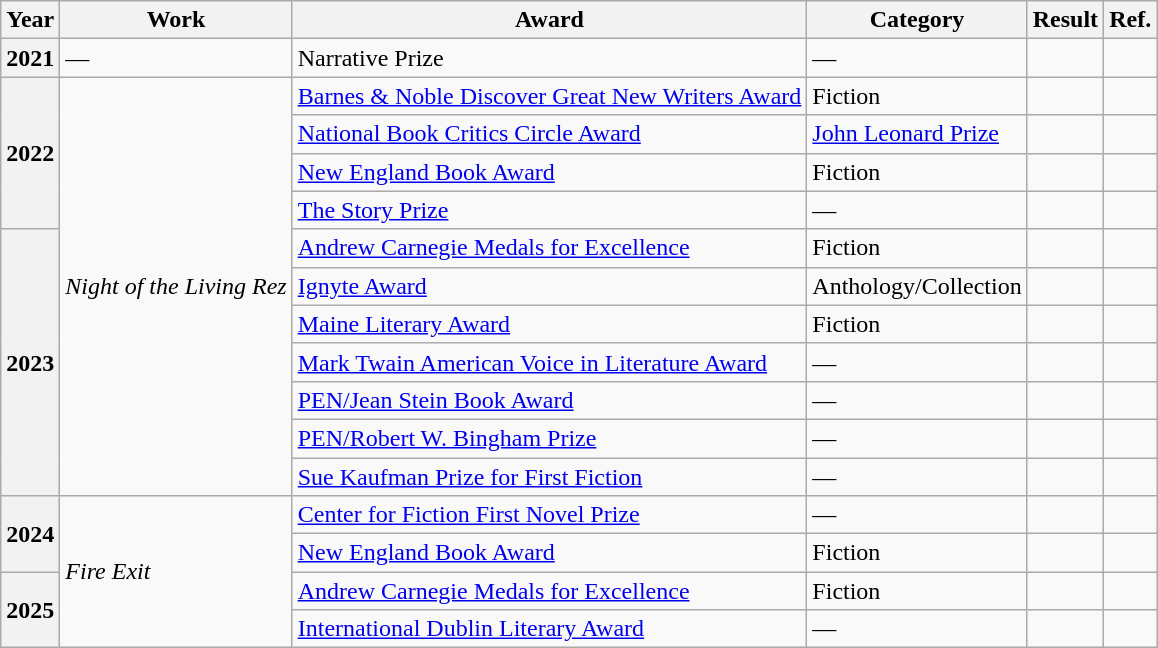<table class="wikitable sortable">
<tr>
<th>Year</th>
<th>Work</th>
<th>Award</th>
<th>Category</th>
<th>Result</th>
<th>Ref.</th>
</tr>
<tr>
<th>2021</th>
<td>—</td>
<td>Narrative Prize</td>
<td>—</td>
<td></td>
<td></td>
</tr>
<tr>
<th rowspan="4">2022</th>
<td rowspan="11"><em>Night of the Living Rez</em></td>
<td><a href='#'>Barnes & Noble Discover Great New Writers Award</a></td>
<td>Fiction</td>
<td></td>
<td></td>
</tr>
<tr>
<td><a href='#'>National Book Critics Circle Award</a></td>
<td><a href='#'>John Leonard Prize</a></td>
<td></td>
<td></td>
</tr>
<tr>
<td><a href='#'>New England Book Award</a></td>
<td>Fiction</td>
<td></td>
<td></td>
</tr>
<tr>
<td><a href='#'>The Story Prize</a></td>
<td>—</td>
<td></td>
<td></td>
</tr>
<tr>
<th rowspan=7>2023</th>
<td><a href='#'>Andrew Carnegie Medals for Excellence</a></td>
<td>Fiction</td>
<td></td>
<td></td>
</tr>
<tr>
<td><a href='#'>Ignyte Award</a></td>
<td>Anthology/Collection</td>
<td></td>
<td></td>
</tr>
<tr>
<td><a href='#'>Maine Literary Award</a></td>
<td>Fiction</td>
<td></td>
<td></td>
</tr>
<tr>
<td><a href='#'>Mark Twain American Voice in Literature Award</a></td>
<td>—</td>
<td></td>
<td></td>
</tr>
<tr>
<td><a href='#'>PEN/Jean Stein Book Award</a></td>
<td>—</td>
<td></td>
<td></td>
</tr>
<tr>
<td><a href='#'>PEN/Robert W. Bingham Prize</a></td>
<td>—</td>
<td></td>
<td></td>
</tr>
<tr>
<td><a href='#'>Sue Kaufman Prize for First Fiction</a></td>
<td>—</td>
<td></td>
<td></td>
</tr>
<tr>
<th rowspan=2>2024</th>
<td rowspan="4"><em>Fire Exit</em></td>
<td><a href='#'>Center for Fiction First Novel Prize</a></td>
<td>—</td>
<td></td>
<td></td>
</tr>
<tr>
<td><a href='#'>New England Book Award</a></td>
<td>Fiction</td>
<td></td>
<td></td>
</tr>
<tr>
<th rowspan="2">2025</th>
<td><a href='#'>Andrew Carnegie Medals for Excellence</a></td>
<td>Fiction</td>
<td></td>
<td></td>
</tr>
<tr>
<td><a href='#'>International Dublin Literary Award</a></td>
<td>—</td>
<td></td>
<td></td>
</tr>
</table>
